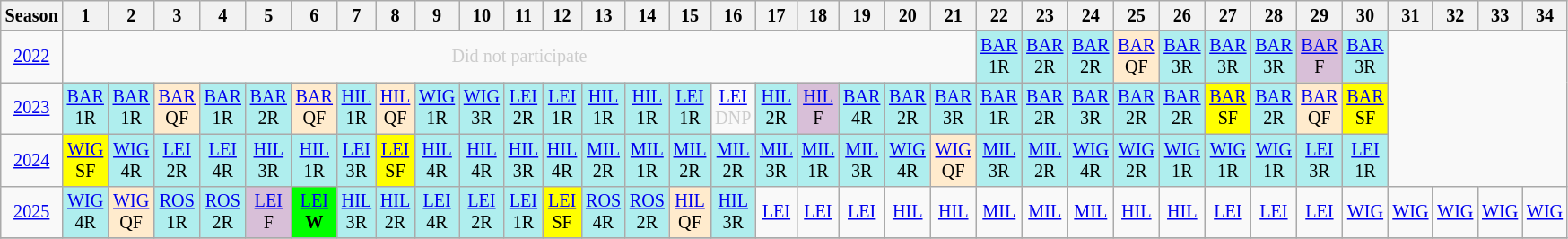<table class="wikitable" style="width:28%; margin:0; font-size:84%">
<tr>
<th>Season</th>
<th>1</th>
<th>2</th>
<th>3</th>
<th>4</th>
<th>5</th>
<th>6</th>
<th>7</th>
<th>8</th>
<th>9</th>
<th>10</th>
<th>11</th>
<th>12</th>
<th>13</th>
<th>14</th>
<th>15</th>
<th>16</th>
<th>17</th>
<th>18</th>
<th>19</th>
<th>20</th>
<th>21</th>
<th>22</th>
<th>23</th>
<th>24</th>
<th>25</th>
<th>26</th>
<th>27</th>
<th>28</th>
<th>29</th>
<th>30</th>
<th>31</th>
<th>32</th>
<th>33</th>
<th>34</th>
</tr>
<tr>
<td style="text-align:center;"background:#efefef;"><a href='#'>2022</a></td>
<td colspan="21" style="text-align:center; color:#ccc;">Did not participate</td>
<td style="text-align:center; background:#afeeee;"><a href='#'>BAR</a><br>1R</td>
<td style="text-align:center; background:#afeeee;"><a href='#'>BAR</a><br>2R</td>
<td style="text-align:center; background:#afeeee;"><a href='#'>BAR</a><br>2R</td>
<td style="text-align:center; background:#ffebcd;"><a href='#'>BAR</a><br>QF</td>
<td style="text-align:center; background:#afeeee;"><a href='#'>BAR</a><br>3R</td>
<td style="text-align:center; background:#afeeee;"><a href='#'>BAR</a><br>3R</td>
<td style="text-align:center; background:#afeeee;"><a href='#'>BAR</a><br>3R</td>
<td style="text-align:center; background:thistle;"><a href='#'>BAR</a><br>F</td>
<td style="text-align:center; background:#afeeee;"><a href='#'>BAR</a><br>3R</td>
</tr>
<tr>
<td style="text-align:center;"background:#efefef;"><a href='#'>2023</a></td>
<td style="text-align:center; background:#afeeee;"><a href='#'>BAR</a><br>1R</td>
<td style="text-align:center; background:#afeeee;"><a href='#'>BAR</a><br>1R</td>
<td style="text-align:center; background:#ffebcd;"><a href='#'>BAR</a><br>QF</td>
<td style="text-align:center; background:#afeeee;"><a href='#'>BAR</a><br>1R</td>
<td style="text-align:center; background:#afeeee;"><a href='#'>BAR</a><br>2R</td>
<td style="text-align:center; background:#ffebcd;"><a href='#'>BAR</a><br>QF</td>
<td style="text-align:center; background:#afeeee;"><a href='#'>HIL</a><br>1R</td>
<td style="text-align:center; background:#ffebcd;"><a href='#'>HIL</a><br>QF</td>
<td style="text-align:center; background:#afeeee;"><a href='#'>WIG</a><br>1R</td>
<td style="text-align:center; background:#afeeee;"><a href='#'>WIG</a><br>3R</td>
<td style="text-align:center; background:#afeeee;"><a href='#'>LEI</a><br>2R</td>
<td style="text-align:center; background:#afeeee;"><a href='#'>LEI</a><br>1R</td>
<td style="text-align:center; background:#afeeee;"><a href='#'>HIL</a><br>1R</td>
<td style="text-align:center; background:#afeeee;"><a href='#'>HIL</a><br>1R</td>
<td style="text-align:center; background:#afeeee;"><a href='#'>LEI</a><br>1R</td>
<td style="text-align:center; color:#ccc;"><a href='#'>LEI</a><br>DNP</td>
<td style="text-align:center; background:#afeeee;"><a href='#'>HIL</a><br>2R</td>
<td style="text-align:center; background:thistle;"><a href='#'>HIL</a><br>F</td>
<td style="text-align:center; background:#afeeee;"><a href='#'>BAR</a><br>4R</td>
<td style="text-align:center; background:#afeeee;"><a href='#'>BAR</a><br>2R</td>
<td style="text-align:center; background:#afeeee;"><a href='#'>BAR</a><br>3R</td>
<td style="text-align:center; background:#afeeee;"><a href='#'>BAR</a><br>1R</td>
<td style="text-align:center; background:#afeeee;"><a href='#'>BAR</a><br>2R</td>
<td style="text-align:center; background:#afeeee;"><a href='#'>BAR</a><br>3R</td>
<td style="text-align:center; background:#afeeee;"><a href='#'>BAR</a><br>2R</td>
<td style="text-align:center; background:#afeeee;"><a href='#'>BAR</a><br>2R</td>
<td style="text-align:center; background:yellow;"><a href='#'>BAR</a><br>SF</td>
<td style="text-align:center; background:#afeeee;"><a href='#'>BAR</a><br>2R</td>
<td style="text-align:center; background:#ffebcd;"><a href='#'>BAR</a><br>QF</td>
<td style="text-align:center; background:yellow;"><a href='#'>BAR</a><br>SF</td>
</tr>
<tr>
<td style="text-align:center;"background:#efefef;"><a href='#'>2024</a></td>
<td style="text-align:center; background:yellow;"><a href='#'>WIG</a><br>SF</td>
<td style="text-align:center; background:#afeeee;"><a href='#'>WIG</a><br>4R</td>
<td style="text-align:center; background:#afeeee;"><a href='#'>LEI</a><br>2R</td>
<td style="text-align:center; background:#afeeee;"><a href='#'>LEI</a><br>4R</td>
<td style="text-align:center; background:#afeeee;"><a href='#'>HIL</a><br>3R</td>
<td style="text-align:center; background:#afeeee;"><a href='#'>HIL</a><br>1R</td>
<td style="text-align:center; background:#afeeee;"><a href='#'>LEI</a><br>3R</td>
<td style="text-align:center; background:yellow;"><a href='#'>LEI</a><br>SF</td>
<td style="text-align:center; background:#afeeee;"><a href='#'>HIL</a><br>4R</td>
<td style="text-align:center; background:#afeeee;"><a href='#'>HIL</a><br>4R</td>
<td style="text-align:center; background:#afeeee;"><a href='#'>HIL</a><br>3R</td>
<td style="text-align:center; background:#afeeee;"><a href='#'>HIL</a><br>4R</td>
<td style="text-align:center; background:#afeeee;"><a href='#'>MIL</a><br>2R</td>
<td style="text-align:center; background:#afeeee;"><a href='#'>MIL</a><br>1R</td>
<td style="text-align:center; background:#afeeee;"><a href='#'>MIL</a><br>2R</td>
<td style="text-align:center; background:#afeeee;"><a href='#'>MIL</a><br>2R</td>
<td style="text-align:center; background:#afeeee;"><a href='#'>MIL</a><br>3R</td>
<td style="text-align:center; background:#afeeee;"><a href='#'>MIL</a><br>1R</td>
<td style="text-align:center; background:#afeeee;"><a href='#'>MIL</a><br>3R</td>
<td style="text-align:center; background:#afeeee;"><a href='#'>WIG</a><br>4R</td>
<td style="text-align:center; background:#ffebcd;"><a href='#'>WIG</a><br>QF</td>
<td style="text-align:center; background:#afeeee;"><a href='#'>MIL</a><br>3R</td>
<td style="text-align:center; background:#afeeee;"><a href='#'>MIL</a><br>2R</td>
<td style="text-align:center; background:#afeeee;"><a href='#'>WIG</a><br>4R</td>
<td style="text-align:center; background:#afeeee;"><a href='#'>WIG</a><br>2R</td>
<td style="text-align:center; background:#afeeee;"><a href='#'>WIG</a><br>1R</td>
<td style="text-align:center; background:#afeeee;"><a href='#'>WIG</a><br>1R</td>
<td style="text-align:center; background:#afeeee;"><a href='#'>WIG</a><br>1R</td>
<td style="text-align:center; background:#afeeee;"><a href='#'>LEI</a><br>3R</td>
<td style="text-align:center; background:#afeeee;"><a href='#'>LEI</a><br>1R</td>
</tr>
<tr>
<td style="text-align:center;"background:#efefef;"><a href='#'>2025</a></td>
<td style="text-align:center; background:#afeeee;"><a href='#'>WIG</a><br>4R</td>
<td style="text-align:center; background:#ffebcd;"><a href='#'>WIG</a><br>QF</td>
<td style="text-align:center; background:#afeeee;"><a href='#'>ROS</a><br>1R</td>
<td style="text-align:center; background:#afeeee;"><a href='#'>ROS</a><br>2R</td>
<td style="text-align:center; background:thistle;"><a href='#'>LEI</a><br>F</td>
<td style="text-align:center; background:lime;"><a href='#'>LEI</a><br><strong>W</strong></td>
<td style="text-align:center; background:#afeeee;"><a href='#'>HIL</a><br>3R</td>
<td style="text-align:center; background:#afeeee;"><a href='#'>HIL</a><br>2R</td>
<td style="text-align:center; background:#afeeee;"><a href='#'>LEI</a><br>4R</td>
<td style="text-align:center; background:#afeeee;"><a href='#'>LEI</a><br>2R</td>
<td style="text-align:center; background:#afeeee;"><a href='#'>LEI</a><br>1R</td>
<td style="text-align:center; background:yellow;"><a href='#'>LEI</a><br>SF</td>
<td style="text-align:center; background:#afeeee;"><a href='#'>ROS</a><br>4R</td>
<td style="text-align:center; background:#afeeee;"><a href='#'>ROS</a><br>2R</td>
<td style="text-align:center; background:#ffebcd;"><a href='#'>HIL</a><br>QF</td>
<td style="text-align:center; background:#afeeee;"><a href='#'>HIL</a><br>3R</td>
<td style="text-align:center; background:#;"><a href='#'>LEI</a><br></td>
<td style="text-align:center; background:#;"><a href='#'>LEI</a><br></td>
<td style="text-align:center; background:#;"><a href='#'>LEI</a><br></td>
<td style="text-align:center; background:#;"><a href='#'>HIL</a><br></td>
<td style="text-align:center; background:#;"><a href='#'>HIL</a><br></td>
<td style="text-align:center; background:#;"><a href='#'>MIL</a><br></td>
<td style="text-align:center; background:#;"><a href='#'>MIL</a><br></td>
<td style="text-align:center; background:#;"><a href='#'>MIL</a><br></td>
<td style="text-align:center; background:#;"><a href='#'>HIL</a><br></td>
<td style="text-align:center; background:#;"><a href='#'>HIL</a><br></td>
<td style="text-align:center; background:#;"><a href='#'>LEI</a><br></td>
<td style="text-align:center; background:#;"><a href='#'>LEI</a><br></td>
<td style="text-align:center; background:#;"><a href='#'>LEI</a><br></td>
<td style="text-align:center; background:#;"><a href='#'>WIG</a><br></td>
<td style="text-align:center; background:#;"><a href='#'>WIG</a><br></td>
<td style="text-align:center; background:#;"><a href='#'>WIG</a><br></td>
<td style="text-align:center; background:#;"><a href='#'>WIG</a><br></td>
<td style="text-align:center; background:#;"><a href='#'>WIG</a><br></td>
</tr>
<tr>
</tr>
</table>
